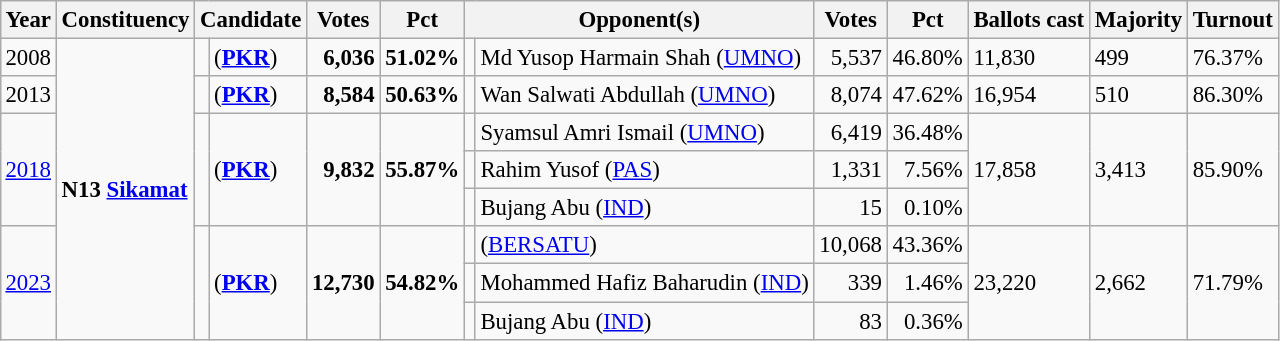<table class="wikitable" style="margin:0.5em ; font-size:95%">
<tr>
<th>Year</th>
<th>Constituency</th>
<th colspan=2>Candidate</th>
<th>Votes</th>
<th>Pct</th>
<th colspan=2>Opponent(s)</th>
<th>Votes</th>
<th>Pct</th>
<th>Ballots cast</th>
<th>Majority</th>
<th>Turnout</th>
</tr>
<tr>
<td>2008</td>
<td rowspan=9><strong>N13 <a href='#'>Sikamat</a></strong></td>
<td></td>
<td> (<a href='#'><strong>PKR</strong></a>)</td>
<td align="right"><strong>6,036</strong></td>
<td><strong>51.02%</strong></td>
<td></td>
<td>Md Yusop Harmain Shah (<a href='#'>UMNO</a>)</td>
<td align="right">5,537</td>
<td>46.80%</td>
<td>11,830</td>
<td>499</td>
<td>76.37%</td>
</tr>
<tr>
<td>2013</td>
<td></td>
<td> (<a href='#'><strong>PKR</strong></a>)</td>
<td align="right"><strong>8,584</strong></td>
<td><strong>50.63%</strong></td>
<td></td>
<td>Wan Salwati Abdullah (<a href='#'>UMNO</a>)</td>
<td align="right">8,074</td>
<td>47.62%</td>
<td>16,954</td>
<td>510</td>
<td>86.30%</td>
</tr>
<tr>
<td rowspan="3"><a href='#'>2018</a></td>
<td rowspan="3" ></td>
<td rowspan="3"> (<a href='#'><strong>PKR</strong></a>)</td>
<td rowspan="3" align="right"><strong>9,832</strong></td>
<td rowspan="3"><strong>55.87%</strong></td>
<td></td>
<td>Syamsul Amri Ismail (<a href='#'>UMNO</a>)</td>
<td align="right">6,419</td>
<td>36.48%</td>
<td rowspan="3">17,858</td>
<td rowspan="3">3,413</td>
<td rowspan="3">85.90%</td>
</tr>
<tr>
<td></td>
<td>Rahim Yusof (<a href='#'>PAS</a>)</td>
<td align=right>1,331</td>
<td align=right>7.56%</td>
</tr>
<tr>
<td></td>
<td>Bujang Abu (<a href='#'>IND</a>)</td>
<td align=right>15</td>
<td align=right>0.10%</td>
</tr>
<tr>
<td rowspan=3><a href='#'>2023</a></td>
<td rowspan=3 ></td>
<td rowspan=3> (<a href='#'><strong>PKR</strong></a>)</td>
<td rowspan=3 align=right><strong>12,730</strong></td>
<td rowspan=3><strong>54.82%</strong></td>
<td bgcolor=></td>
<td> (<a href='#'>BERSATU</a>)</td>
<td align=right>10,068</td>
<td>43.36%</td>
<td rowspan=3>23,220</td>
<td rowspan=3>2,662</td>
<td rowspan=3>71.79%</td>
</tr>
<tr>
<td></td>
<td>Mohammed Hafiz Baharudin (<a href='#'>IND</a>)</td>
<td align=right>339</td>
<td align=right>1.46%</td>
</tr>
<tr>
<td></td>
<td>Bujang Abu (<a href='#'>IND</a>)</td>
<td align=right>83</td>
<td align=right>0.36%</td>
</tr>
</table>
